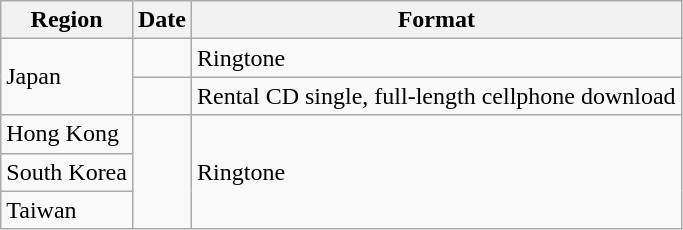<table class="wikitable">
<tr>
<th>Region</th>
<th>Date</th>
<th>Format</th>
</tr>
<tr>
<td rowspan="2">Japan</td>
<td></td>
<td>Ringtone</td>
</tr>
<tr>
<td></td>
<td>Rental CD single, full-length cellphone download</td>
</tr>
<tr>
<td>Hong Kong</td>
<td rowspan="3"></td>
<td rowspan="3">Ringtone</td>
</tr>
<tr>
<td>South Korea</td>
</tr>
<tr>
<td>Taiwan</td>
</tr>
</table>
